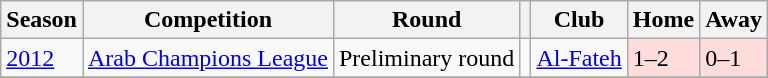<table class="wikitable ">
<tr>
<th>Season</th>
<th>Competition</th>
<th>Round</th>
<th></th>
<th>Club</th>
<th>Home</th>
<th>Away</th>
</tr>
<tr>
<td><a href='#'>2012</a></td>
<td><a href='#'>Arab Champions League</a></td>
<td>Preliminary round</td>
<td></td>
<td><a href='#'>Al-Fateh</a></td>
<td style="background:#fdd;">1–2</td>
<td style="background:#fdd;">0–1</td>
</tr>
<tr>
</tr>
</table>
